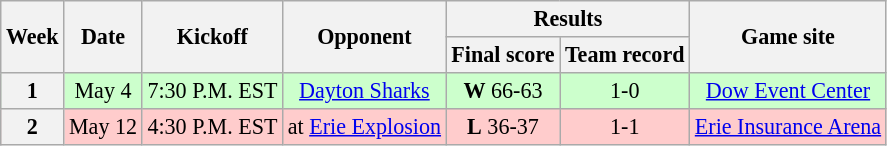<table class="wikitable" align="center" style="font-size: 92%">
<tr>
<th rowspan="2">Week</th>
<th rowspan="2">Date</th>
<th rowspan="2">Kickoff</th>
<th rowspan="2">Opponent</th>
<th colspan="2">Results</th>
<th rowspan="2">Game site</th>
</tr>
<tr>
<th>Final score</th>
<th>Team record</th>
</tr>
<tr style="background:#cfc">
<th>1</th>
<td style="text-align:center;">May 4</td>
<td style="text-align:center;">7:30 P.M. EST</td>
<td style="text-align:center;"><a href='#'>Dayton Sharks</a></td>
<td style="text-align:center;"><strong>W</strong> 66-63</td>
<td style="text-align:center;">1-0</td>
<td style="text-align:center;"><a href='#'>Dow Event Center</a></td>
</tr>
<tr style="background:#fcc">
<th>2</th>
<td style="text-align:center;">May 12</td>
<td style="text-align:center;">4:30 P.M. EST</td>
<td style="text-align:center;">at <a href='#'>Erie Explosion</a></td>
<td style="text-align:center;"><strong>L</strong> 36-37</td>
<td style="text-align:center;">1-1</td>
<td style="text-align:center;"><a href='#'>Erie Insurance Arena</a></td>
</tr>
</table>
